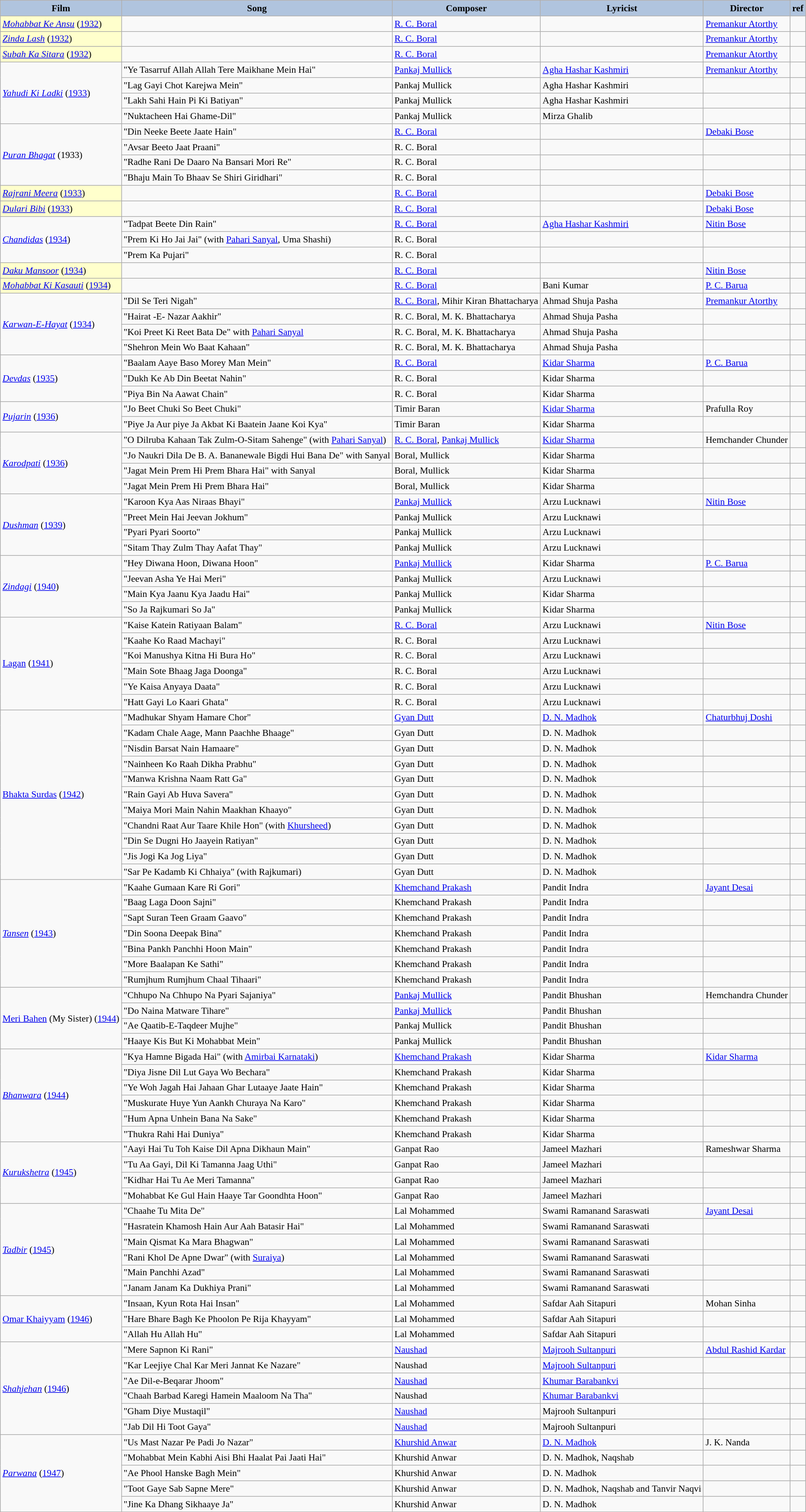<table class="wikitable" style="font-size:90%">
<tr>
<th style="background:#B0C4DE;">Film</th>
<th style="background:#B0C4DE;">Song</th>
<th style="background:#B0C4DE;">Composer</th>
<th style="background:#B0C4DE;">Lyricist</th>
<th style="background:#B0C4DE;">Director</th>
<th style="background:#B0C4DE;">ref</th>
</tr>
<tr>
<td style="background:#FFFFCC;"> <em><a href='#'>Mohabbat Ke Ansu</a></em> (<a href='#'>1932</a>) </td>
<td></td>
<td><a href='#'>R. C. Boral</a></td>
<td></td>
<td><a href='#'>Premankur Atorthy</a></td>
<td></td>
</tr>
<tr>
<td style="background:#FFFFCC;"><em><a href='#'>Zinda Lash</a></em> (<a href='#'>1932</a>) </td>
<td></td>
<td><a href='#'>R. C. Boral</a></td>
<td></td>
<td><a href='#'>Premankur Atorthy</a></td>
<td></td>
</tr>
<tr>
<td style="background:#FFFFCC;"><em><a href='#'>Subah Ka Sitara</a></em> (<a href='#'>1932</a>) </td>
<td></td>
<td><a href='#'>R. C. Boral</a></td>
<td></td>
<td><a href='#'>Premankur Atorthy</a></td>
<td></td>
</tr>
<tr>
<td rowspan="4"> <em><a href='#'>Yahudi Ki Ladki</a></em> (<a href='#'>1933</a>)</td>
<td>"Ye Tasarruf Allah Allah Tere Maikhane Mein Hai"</td>
<td><a href='#'>Pankaj Mullick</a></td>
<td><a href='#'>Agha Hashar Kashmiri</a></td>
<td><a href='#'>Premankur Atorthy</a></td>
<td></td>
</tr>
<tr>
<td>"Lag Gayi Chot Karejwa Mein"</td>
<td>Pankaj Mullick</td>
<td>Agha Hashar Kashmiri</td>
<td></td>
<td></td>
</tr>
<tr>
<td>"Lakh Sahi Hain Pi Ki Batiyan"</td>
<td>Pankaj Mullick</td>
<td>Agha Hashar Kashmiri</td>
<td></td>
<td></td>
</tr>
<tr>
<td>"Nuktacheen Hai Ghame-Dil"</td>
<td>Pankaj Mullick</td>
<td>Mirza Ghalib</td>
<td></td>
<td></td>
</tr>
<tr>
<td rowspan="4"><em><a href='#'>Puran Bhagat</a></em> (1933)</td>
<td>"Din Neeke Beete Jaate Hain"</td>
<td><a href='#'>R. C. Boral</a></td>
<td></td>
<td><a href='#'>Debaki Bose</a></td>
<td></td>
</tr>
<tr>
<td>"Avsar Beeto Jaat Praani"</td>
<td>R. C. Boral</td>
<td></td>
<td></td>
<td></td>
</tr>
<tr>
<td>"Radhe Rani De Daaro Na Bansari Mori Re"</td>
<td>R. C. Boral</td>
<td></td>
<td></td>
<td></td>
</tr>
<tr>
<td>"Bhaju Main To Bhaav Se Shiri Giridhari"</td>
<td>R. C. Boral</td>
<td></td>
<td></td>
<td></td>
</tr>
<tr>
<td style="background:#FFFFCC;"><em><a href='#'>Rajrani Meera</a></em>  (<a href='#'>1933</a>) </td>
<td></td>
<td><a href='#'>R. C. Boral</a></td>
<td></td>
<td><a href='#'>Debaki Bose</a></td>
<td></td>
</tr>
<tr>
<td style="background:#FFFFCC;"><em><a href='#'>Dulari Bibi</a></em> (<a href='#'>1933</a>) </td>
<td></td>
<td><a href='#'>R. C. Boral</a></td>
<td></td>
<td><a href='#'>Debaki Bose</a></td>
<td></td>
</tr>
<tr>
<td rowspan="3"> <em><a href='#'>Chandidas</a></em> (<a href='#'>1934</a>)</td>
<td>"Tadpat Beete Din Rain"</td>
<td><a href='#'>R. C. Boral</a></td>
<td><a href='#'>Agha Hashar Kashmiri</a></td>
<td><a href='#'>Nitin Bose</a></td>
<td></td>
</tr>
<tr>
<td>"Prem Ki Ho Jai Jai" (with <a href='#'>Pahari Sanyal</a>, Uma Shashi)</td>
<td>R. C. Boral</td>
<td></td>
<td></td>
<td></td>
</tr>
<tr>
<td>"Prem Ka Pujari"</td>
<td>R. C. Boral</td>
<td></td>
<td></td>
<td></td>
</tr>
<tr>
<td style="background:#FFFFCC;"><em><a href='#'>Daku Mansoor</a></em>  (<a href='#'>1934</a>) </td>
<td></td>
<td><a href='#'>R. C. Boral</a></td>
<td></td>
<td><a href='#'>Nitin Bose</a></td>
<td></td>
</tr>
<tr>
<td style="background:#FFFFCC;"><em><a href='#'>Mohabbat Ki Kasauti</a></em> (<a href='#'>1934</a>) </td>
<td></td>
<td><a href='#'>R. C. Boral</a></td>
<td>Bani Kumar</td>
<td><a href='#'>P. C. Barua</a></td>
<td></td>
</tr>
<tr>
<td rowspan="4"> <em><a href='#'>Karwan-E-Hayat</a></em> (<a href='#'>1934</a>)</td>
<td>"Dil Se Teri Nigah"</td>
<td><a href='#'>R. C. Boral</a>, Mihir Kiran Bhattacharya</td>
<td>Ahmad Shuja Pasha</td>
<td><a href='#'>Premankur Atorthy</a></td>
<td></td>
</tr>
<tr>
<td>"Hairat -E- Nazar Aakhir"</td>
<td>R. C. Boral, M. K. Bhattacharya</td>
<td>Ahmad Shuja Pasha</td>
<td></td>
<td></td>
</tr>
<tr>
<td>"Koi Preet Ki Reet Bata De" with <a href='#'>Pahari Sanyal</a></td>
<td>R. C. Boral, M. K. Bhattacharya</td>
<td>Ahmad Shuja Pasha</td>
<td></td>
<td></td>
</tr>
<tr>
<td>"Shehron Mein Wo Baat Kahaan"</td>
<td>R. C. Boral, M. K. Bhattacharya</td>
<td>Ahmad Shuja Pasha</td>
<td></td>
<td></td>
</tr>
<tr>
<td rowspan="3"><em><a href='#'>Devdas</a></em> (<a href='#'>1935</a>)</td>
<td>"Baalam Aaye Baso Morey Man Mein"</td>
<td><a href='#'>R. C. Boral</a></td>
<td><a href='#'>Kidar Sharma</a></td>
<td><a href='#'>P. C. Barua</a></td>
<td></td>
</tr>
<tr>
<td>"Dukh Ke Ab Din Beetat Nahin"</td>
<td>R. C. Boral</td>
<td>Kidar Sharma</td>
<td></td>
<td></td>
</tr>
<tr>
<td>"Piya Bin Na Aawat Chain"</td>
<td>R. C. Boral</td>
<td>Kidar Sharma</td>
<td></td>
<td></td>
</tr>
<tr>
<td rowspan="2"> <em><a href='#'>Pujarin</a></em> (<a href='#'>1936</a>)</td>
<td>"Jo Beet Chuki So Beet Chuki"</td>
<td>Timir Baran</td>
<td><a href='#'>Kidar Sharma</a></td>
<td>Prafulla Roy</td>
<td></td>
</tr>
<tr>
<td>"Piye Ja Aur piye Ja Akbat Ki Baatein Jaane Koi Kya"</td>
<td>Timir Baran</td>
<td>Kidar Sharma</td>
<td></td>
<td></td>
</tr>
<tr>
<td rowspan="4"> <em><a href='#'>Karodpati</a></em> (<a href='#'>1936</a>)</td>
<td>"O Dilruba Kahaan Tak Zulm-O-Sitam Sahenge" (with <a href='#'>Pahari Sanyal</a>)</td>
<td><a href='#'>R. C. Boral</a>, <a href='#'>Pankaj Mullick</a></td>
<td><a href='#'>Kidar Sharma</a></td>
<td>Hemchander Chunder</td>
<td></td>
</tr>
<tr>
<td>"Jo Naukri Dila De B. A. Bananewale Bigdi Hui Bana De" with Sanyal</td>
<td>Boral, Mullick</td>
<td>Kidar Sharma</td>
<td></td>
<td></td>
</tr>
<tr>
<td>"Jagat Mein Prem Hi Prem Bhara Hai" with Sanyal</td>
<td>Boral, Mullick</td>
<td>Kidar Sharma</td>
<td></td>
<td></td>
</tr>
<tr>
<td>"Jagat Mein Prem Hi Prem Bhara Hai"</td>
<td>Boral, Mullick</td>
<td>Kidar Sharma</td>
<td></td>
<td></td>
</tr>
<tr>
<td rowspan="4">  <em><a href='#'>Dushman</a></em> (<a href='#'>1939</a>)</td>
<td>"Karoon Kya Aas Niraas Bhayi"</td>
<td><a href='#'>Pankaj Mullick</a></td>
<td>Arzu Lucknawi</td>
<td><a href='#'>Nitin Bose</a></td>
<td></td>
</tr>
<tr>
<td>"Preet Mein Hai Jeevan Jokhum"</td>
<td>Pankaj Mullick</td>
<td>Arzu Lucknawi</td>
<td></td>
<td></td>
</tr>
<tr>
<td>"Pyari Pyari Soorto"</td>
<td>Pankaj Mullick</td>
<td>Arzu Lucknawi</td>
<td></td>
<td></td>
</tr>
<tr>
<td>"Sitam Thay Zulm Thay Aafat Thay"</td>
<td>Pankaj Mullick</td>
<td>Arzu Lucknawi</td>
<td></td>
<td></td>
</tr>
<tr>
<td rowspan="4"> <em><a href='#'>Zindagi</a></em> (<a href='#'>1940</a>)</td>
<td>"Hey Diwana Hoon, Diwana Hoon"</td>
<td><a href='#'>Pankaj Mullick</a></td>
<td>Kidar Sharma</td>
<td><a href='#'>P. C. Barua</a></td>
<td></td>
</tr>
<tr>
<td>"Jeevan Asha Ye Hai Meri"</td>
<td>Pankaj Mullick</td>
<td>Arzu Lucknawi</td>
<td></td>
<td></td>
</tr>
<tr>
<td>"Main Kya Jaanu Kya Jaadu Hai"</td>
<td>Pankaj Mullick</td>
<td>Kidar Sharma</td>
<td></td>
<td></td>
</tr>
<tr>
<td>"So Ja Rajkumari So Ja"</td>
<td>Pankaj Mullick</td>
<td>Kidar Sharma</td>
<td></td>
<td></td>
</tr>
<tr>
<td rowspan="6"> <a href='#'>Lagan</a> (<a href='#'>1941</a>)</td>
<td>"Kaise Katein Ratiyaan Balam"</td>
<td><a href='#'>R. C. Boral</a></td>
<td>Arzu Lucknawi</td>
<td><a href='#'>Nitin Bose</a></td>
<td></td>
</tr>
<tr>
<td>"Kaahe Ko Raad Machayi"</td>
<td>R. C. Boral</td>
<td>Arzu Lucknawi</td>
<td></td>
<td></td>
</tr>
<tr>
<td>"Koi Manushya Kitna Hi Bura Ho"</td>
<td>R. C. Boral</td>
<td>Arzu Lucknawi</td>
<td></td>
<td></td>
</tr>
<tr>
<td>"Main Sote Bhaag Jaga Doonga"</td>
<td>R. C. Boral</td>
<td>Arzu Lucknawi</td>
<td></td>
<td></td>
</tr>
<tr>
<td>"Ye Kaisa Anyaya Daata"</td>
<td>R. C. Boral</td>
<td>Arzu Lucknawi</td>
<td></td>
<td></td>
</tr>
<tr>
<td>"Hatt Gayi Lo Kaari Ghata"</td>
<td>R. C. Boral</td>
<td>Arzu Lucknawi</td>
<td></td>
<td></td>
</tr>
<tr>
<td rowspan="11"> <a href='#'>Bhakta Surdas</a> (<a href='#'>1942</a>)</td>
<td>"Madhukar Shyam Hamare Chor"</td>
<td><a href='#'>Gyan Dutt</a></td>
<td><a href='#'>D. N. Madhok</a></td>
<td><a href='#'>Chaturbhuj Doshi</a></td>
<td></td>
</tr>
<tr>
<td>"Kadam Chale Aage, Mann Paachhe Bhaage"</td>
<td>Gyan Dutt</td>
<td>D. N. Madhok</td>
<td></td>
<td></td>
</tr>
<tr>
<td>"Nisdin Barsat Nain Hamaare"</td>
<td>Gyan Dutt</td>
<td>D. N. Madhok</td>
<td></td>
<td></td>
</tr>
<tr>
<td>"Nainheen Ko Raah Dikha Prabhu"</td>
<td>Gyan Dutt</td>
<td>D. N. Madhok</td>
<td></td>
<td></td>
</tr>
<tr>
<td>"Manwa Krishna Naam Ratt Ga"</td>
<td>Gyan Dutt</td>
<td>D. N. Madhok</td>
<td></td>
<td></td>
</tr>
<tr>
<td>"Rain Gayi Ab Huva Savera"</td>
<td>Gyan Dutt</td>
<td>D. N. Madhok</td>
<td></td>
<td></td>
</tr>
<tr>
<td>"Maiya Mori Main Nahin Maakhan Khaayo"</td>
<td>Gyan Dutt</td>
<td>D. N. Madhok</td>
<td></td>
<td></td>
</tr>
<tr>
<td>"Chandni Raat Aur Taare Khile Hon" (with <a href='#'>Khursheed</a>)</td>
<td>Gyan Dutt</td>
<td>D. N. Madhok</td>
<td></td>
<td></td>
</tr>
<tr>
<td>"Din Se Dugni Ho Jaayein Ratiyan"</td>
<td>Gyan Dutt</td>
<td>D. N. Madhok</td>
<td></td>
<td></td>
</tr>
<tr>
<td>"Jis Jogi Ka Jog Liya"</td>
<td>Gyan Dutt</td>
<td>D. N. Madhok</td>
<td></td>
<td></td>
</tr>
<tr>
<td>"Sar Pe Kadamb Ki Chhaiya" (with Rajkumari)</td>
<td>Gyan Dutt</td>
<td>D. N. Madhok</td>
<td></td>
<td></td>
</tr>
<tr>
<td rowspan="7"> <em><a href='#'>Tansen</a></em> (<a href='#'>1943</a>)</td>
<td>"Kaahe Gumaan Kare Ri Gori"</td>
<td><a href='#'>Khemchand Prakash</a></td>
<td>Pandit Indra</td>
<td><a href='#'>Jayant Desai</a></td>
<td></td>
</tr>
<tr>
<td>"Baag Laga Doon Sajni"</td>
<td>Khemchand Prakash</td>
<td>Pandit Indra</td>
<td></td>
<td></td>
</tr>
<tr>
<td>"Sapt Suran Teen Graam Gaavo"</td>
<td>Khemchand Prakash</td>
<td>Pandit Indra</td>
<td></td>
<td></td>
</tr>
<tr>
<td>"Din Soona Deepak Bina"</td>
<td>Khemchand Prakash</td>
<td>Pandit Indra</td>
<td></td>
<td></td>
</tr>
<tr>
<td>"Bina Pankh Panchhi Hoon Main"</td>
<td>Khemchand Prakash</td>
<td>Pandit Indra</td>
<td></td>
<td></td>
</tr>
<tr>
<td>"More Baalapan Ke Sathi"</td>
<td>Khemchand Prakash</td>
<td>Pandit Indra</td>
<td></td>
<td></td>
</tr>
<tr>
<td>"Rumjhum Rumjhum Chaal Tihaari"</td>
<td>Khemchand Prakash</td>
<td>Pandit Indra</td>
<td></td>
<td></td>
</tr>
<tr>
<td rowspan="4"> <a href='#'>Meri Bahen</a> (My Sister) (<a href='#'>1944</a>)</td>
<td>"Chhupo Na Chhupo Na Pyari Sajaniya"</td>
<td><a href='#'>Pankaj Mullick</a></td>
<td>Pandit Bhushan</td>
<td>Hemchandra Chunder</td>
<td></td>
</tr>
<tr>
<td>"Do Naina Matware Tihare"</td>
<td><a href='#'>Pankaj Mullick</a></td>
<td>Pandit Bhushan</td>
<td></td>
<td></td>
</tr>
<tr>
<td>"Ae Qaatib-E-Taqdeer Mujhe"</td>
<td>Pankaj Mullick</td>
<td>Pandit Bhushan</td>
<td></td>
<td></td>
</tr>
<tr>
<td>"Haaye Kis But Ki Mohabbat Mein"</td>
<td>Pankaj Mullick</td>
<td>Pandit Bhushan</td>
<td></td>
<td></td>
</tr>
<tr>
<td rowspan="6"><em><a href='#'>Bhanwara</a></em> (<a href='#'>1944</a>)</td>
<td>"Kya Hamne Bigada Hai" (with <a href='#'>Amirbai Karnataki</a>)</td>
<td><a href='#'>Khemchand Prakash</a></td>
<td>Kidar Sharma</td>
<td><a href='#'>Kidar Sharma</a></td>
<td></td>
</tr>
<tr>
<td>"Diya Jisne Dil Lut Gaya Wo Bechara"</td>
<td>Khemchand Prakash</td>
<td>Kidar Sharma</td>
<td></td>
<td></td>
</tr>
<tr>
<td>"Ye Woh Jagah Hai Jahaan Ghar Lutaaye Jaate Hain"</td>
<td>Khemchand Prakash</td>
<td>Kidar Sharma</td>
<td></td>
<td></td>
</tr>
<tr>
<td>"Muskurate Huye Yun Aankh Churaya Na Karo"</td>
<td>Khemchand Prakash</td>
<td>Kidar Sharma</td>
<td></td>
<td></td>
</tr>
<tr>
<td>"Hum Apna Unhein Bana Na Sake"</td>
<td>Khemchand Prakash</td>
<td>Kidar Sharma</td>
<td></td>
<td></td>
</tr>
<tr>
<td>"Thukra Rahi Hai Duniya"</td>
<td>Khemchand Prakash</td>
<td>Kidar Sharma</td>
<td></td>
<td></td>
</tr>
<tr>
<td rowspan="4"> <em><a href='#'>Kurukshetra</a></em> (<a href='#'>1945</a>)</td>
<td>"Aayi Hai Tu Toh Kaise Dil Apna Dikhaun Main"</td>
<td>Ganpat Rao</td>
<td>Jameel Mazhari</td>
<td>Rameshwar Sharma</td>
<td></td>
</tr>
<tr>
<td>"Tu Aa Gayi, Dil Ki Tamanna Jaag Uthi"</td>
<td>Ganpat Rao</td>
<td>Jameel Mazhari</td>
<td></td>
<td></td>
</tr>
<tr>
<td>"Kidhar Hai Tu Ae Meri Tamanna"</td>
<td>Ganpat Rao</td>
<td>Jameel Mazhari</td>
<td></td>
<td></td>
</tr>
<tr>
<td>"Mohabbat Ke Gul Hain Haaye Tar Goondhta Hoon"</td>
<td>Ganpat Rao</td>
<td>Jameel Mazhari</td>
<td></td>
<td></td>
</tr>
<tr>
<td rowspan="6"><em><a href='#'>Tadbir</a></em> (<a href='#'>1945</a>)</td>
<td>"Chaahe Tu Mita De"</td>
<td>Lal Mohammed</td>
<td>Swami Ramanand Saraswati</td>
<td><a href='#'>Jayant Desai</a></td>
<td></td>
</tr>
<tr>
<td>"Hasratein Khamosh Hain Aur Aah Batasir Hai"</td>
<td>Lal Mohammed</td>
<td>Swami Ramanand Saraswati</td>
<td></td>
<td></td>
</tr>
<tr>
<td>"Main Qismat Ka Mara Bhagwan"</td>
<td>Lal Mohammed</td>
<td>Swami Ramanand Saraswati</td>
<td></td>
<td></td>
</tr>
<tr>
<td>"Rani Khol De Apne Dwar" (with <a href='#'>Suraiya</a>)</td>
<td>Lal Mohammed</td>
<td>Swami Ramanand Saraswati</td>
<td></td>
<td></td>
</tr>
<tr>
<td>"Main Panchhi Azad"</td>
<td>Lal Mohammed</td>
<td>Swami Ramanand Saraswati</td>
<td></td>
<td></td>
</tr>
<tr>
<td>"Janam Janam Ka Dukhiya Prani"</td>
<td>Lal Mohammed</td>
<td>Swami Ramanand Saraswati</td>
<td></td>
<td></td>
</tr>
<tr>
<td rowspan="3"> <a href='#'>Omar Khaiyyam</a> (<a href='#'>1946</a>)</td>
<td>"Insaan, Kyun Rota Hai Insan"</td>
<td>Lal Mohammed</td>
<td>Safdar Aah Sitapuri</td>
<td>Mohan Sinha</td>
<td></td>
</tr>
<tr>
<td>"Hare Bhare Bagh Ke Phoolon Pe Rija Khayyam"</td>
<td>Lal Mohammed</td>
<td>Safdar Aah Sitapuri</td>
<td></td>
<td></td>
</tr>
<tr>
<td>"Allah Hu Allah Hu"</td>
<td>Lal Mohammed</td>
<td>Safdar Aah Sitapuri</td>
<td></td>
<td></td>
</tr>
<tr>
<td rowspan="6"><em><a href='#'>Shahjehan</a></em> (<a href='#'>1946</a>)</td>
<td>"Mere Sapnon Ki Rani"</td>
<td><a href='#'>Naushad</a></td>
<td><a href='#'>Majrooh Sultanpuri</a></td>
<td><a href='#'>Abdul Rashid Kardar</a></td>
<td></td>
</tr>
<tr>
<td>"Kar Leejiye Chal Kar Meri Jannat Ke Nazare"</td>
<td>Naushad</td>
<td><a href='#'>Majrooh Sultanpuri</a></td>
<td></td>
<td></td>
</tr>
<tr>
<td>"Ae Dil-e-Beqarar Jhoom"</td>
<td><a href='#'>Naushad</a></td>
<td><a href='#'>Khumar Barabankvi</a></td>
<td></td>
<td></td>
</tr>
<tr>
<td>"Chaah Barbad Karegi Hamein Maaloom Na Tha"</td>
<td>Naushad</td>
<td><a href='#'>Khumar Barabankvi</a></td>
<td></td>
<td></td>
</tr>
<tr>
<td>"Gham Diye Mustaqil"</td>
<td><a href='#'>Naushad</a></td>
<td>Majrooh Sultanpuri</td>
<td></td>
<td></td>
</tr>
<tr>
<td>"Jab Dil Hi Toot Gaya"</td>
<td><a href='#'>Naushad</a></td>
<td>Majrooh Sultanpuri</td>
<td></td>
<td></td>
</tr>
<tr>
<td rowspan="5"> <em><a href='#'>Parwana</a></em> (<a href='#'>1947</a>)</td>
<td>"Us Mast Nazar Pe Padi Jo Nazar"</td>
<td><a href='#'>Khurshid Anwar</a></td>
<td><a href='#'>D. N. Madhok</a></td>
<td>J. K. Nanda</td>
<td></td>
</tr>
<tr>
<td>"Mohabbat Mein Kabhi Aisi Bhi Haalat Pai Jaati Hai"</td>
<td>Khurshid Anwar</td>
<td>D. N. Madhok, Naqshab</td>
<td></td>
<td></td>
</tr>
<tr>
<td>"Ae Phool Hanske Bagh Mein"</td>
<td>Khurshid Anwar</td>
<td>D. N. Madhok</td>
<td></td>
<td></td>
</tr>
<tr>
<td>"Toot Gaye Sab Sapne Mere"</td>
<td>Khurshid Anwar</td>
<td>D. N. Madhok, Naqshab and Tanvir Naqvi</td>
<td></td>
<td></td>
</tr>
<tr>
<td>"Jine Ka Dhang Sikhaaye Ja"</td>
<td>Khurshid Anwar</td>
<td>D. N. Madhok</td>
<td></td>
<td></td>
</tr>
</table>
